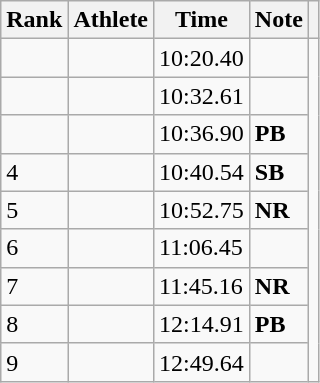<table class="wikitable">
<tr>
<th>Rank</th>
<th>Athlete</th>
<th>Time</th>
<th>Note</th>
<th></th>
</tr>
<tr>
<td></td>
<td></td>
<td>10:20.40</td>
<td></td>
<td rowspan=9></td>
</tr>
<tr>
<td></td>
<td></td>
<td>10:32.61</td>
<td></td>
</tr>
<tr>
<td></td>
<td></td>
<td>10:36.90</td>
<td><strong>PB</strong></td>
</tr>
<tr>
<td>4</td>
<td></td>
<td>10:40.54</td>
<td><strong>SB</strong></td>
</tr>
<tr>
<td>5</td>
<td></td>
<td>10:52.75</td>
<td><strong>NR</strong></td>
</tr>
<tr>
<td>6</td>
<td></td>
<td>11:06.45</td>
<td></td>
</tr>
<tr>
<td>7</td>
<td></td>
<td>11:45.16</td>
<td><strong>NR</strong></td>
</tr>
<tr>
<td>8</td>
<td></td>
<td>12:14.91</td>
<td><strong>PB</strong></td>
</tr>
<tr>
<td>9</td>
<td></td>
<td>12:49.64</td>
<td></td>
</tr>
</table>
